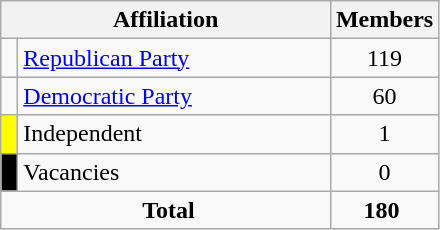<table class="wikitable">
<tr>
<th colspan=2 align=center valign=bottom>Affiliation</th>
<th colspan=2 align=center valign=bottom>Members</th>
</tr>
<tr>
<td></td>
<td width="201"><a href='#'>Republican Party</a></td>
<td colspan=2 align=center>119</td>
</tr>
<tr>
<td></td>
<td><a href='#'>Democratic Party</a></td>
<td colspan=2 align=center>60</td>
</tr>
<tr>
<td bgcolor="yellow"> </td>
<td>Independent</td>
<td colspan=2 align=center>1</td>
</tr>
<tr>
<td bgcolor="black"> </td>
<td>Vacancies</td>
<td colspan=2 align=center>0</td>
</tr>
<tr>
<td colspan=2 align=center> <strong>Total</strong></td>
<td colspan=2 align=center><strong>180</strong> </td>
</tr>
</table>
